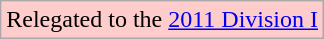<table class="wikitable">
<tr>
<td bgcolor=#ffcccc>Relegated to the <a href='#'>2011 Division I</a></td>
</tr>
</table>
